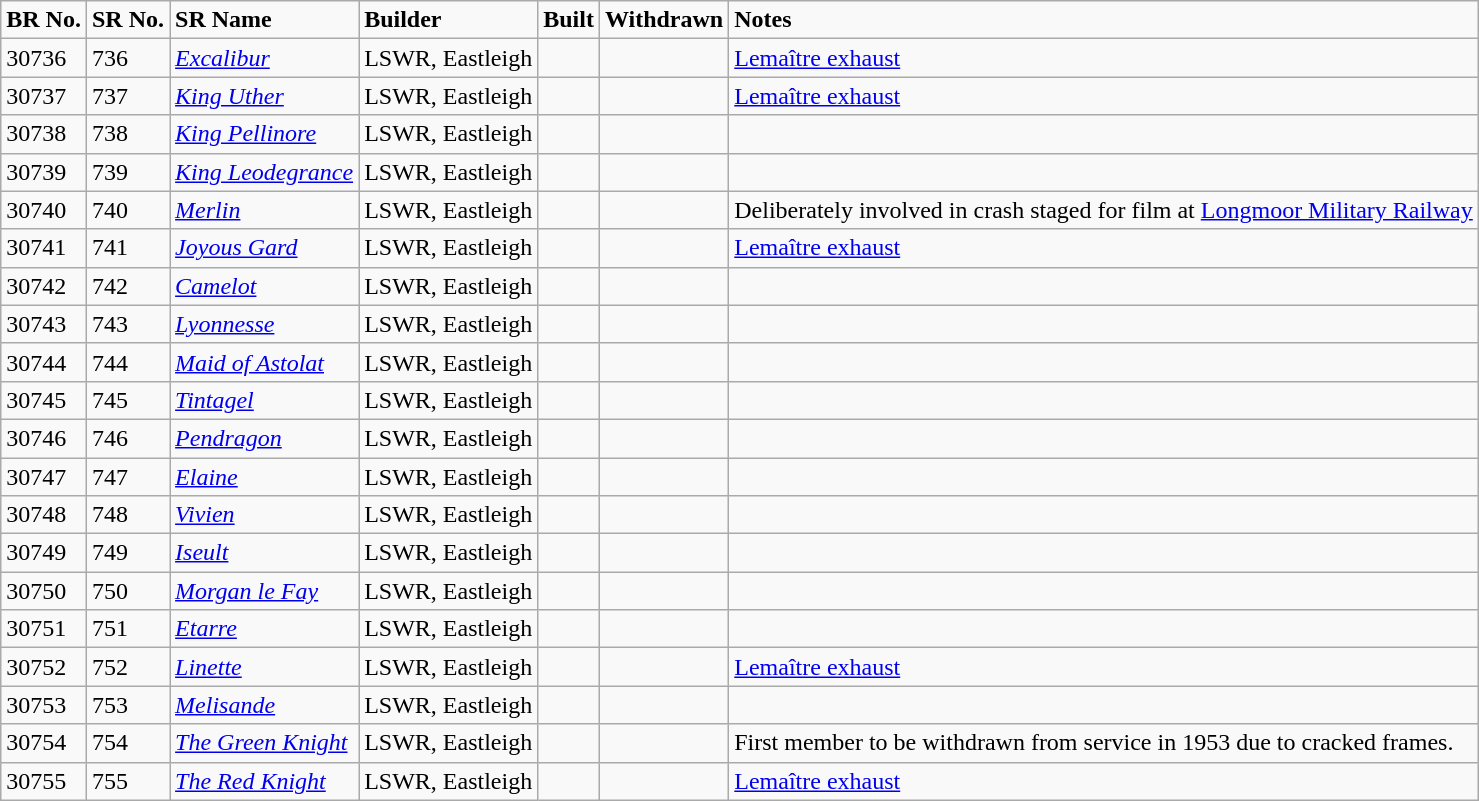<table class="wikitable">
<tr>
<td><strong>BR No.</strong></td>
<td><strong>SR No.</strong></td>
<td><strong>SR Name</strong> </td>
<td><strong>Builder</strong></td>
<td><strong>Built</strong></td>
<td><strong>Withdrawn</strong></td>
<td><strong>Notes</strong></td>
</tr>
<tr>
<td>30736</td>
<td>736</td>
<td><em><a href='#'>Excalibur</a></em></td>
<td>LSWR, Eastleigh</td>
<td></td>
<td></td>
<td><a href='#'>Lemaître exhaust</a></td>
</tr>
<tr>
<td>30737</td>
<td>737</td>
<td><em><a href='#'>King Uther</a></em></td>
<td>LSWR, Eastleigh</td>
<td></td>
<td></td>
<td><a href='#'>Lemaître exhaust</a></td>
</tr>
<tr>
<td>30738</td>
<td>738</td>
<td><em><a href='#'>King Pellinore</a></em></td>
<td>LSWR, Eastleigh</td>
<td></td>
<td></td>
<td></td>
</tr>
<tr>
<td>30739</td>
<td>739</td>
<td><em><a href='#'>King Leodegrance</a></em></td>
<td>LSWR, Eastleigh</td>
<td></td>
<td></td>
<td></td>
</tr>
<tr>
<td>30740</td>
<td>740</td>
<td><em><a href='#'>Merlin</a></em></td>
<td>LSWR, Eastleigh</td>
<td></td>
<td></td>
<td>Deliberately involved in crash staged for film at <a href='#'>Longmoor Military Railway</a></td>
</tr>
<tr>
<td>30741</td>
<td>741</td>
<td><em><a href='#'>Joyous Gard</a></em></td>
<td>LSWR, Eastleigh</td>
<td></td>
<td></td>
<td><a href='#'>Lemaître exhaust</a></td>
</tr>
<tr>
<td>30742</td>
<td>742</td>
<td><em><a href='#'>Camelot</a></em></td>
<td>LSWR, Eastleigh</td>
<td></td>
<td></td>
<td></td>
</tr>
<tr>
<td>30743</td>
<td>743</td>
<td><em><a href='#'>Lyonnesse</a></em></td>
<td>LSWR, Eastleigh</td>
<td></td>
<td></td>
<td></td>
</tr>
<tr>
<td>30744</td>
<td>744</td>
<td><em><a href='#'>Maid of Astolat</a></em></td>
<td>LSWR, Eastleigh</td>
<td></td>
<td></td>
<td></td>
</tr>
<tr>
<td>30745</td>
<td>745</td>
<td><em><a href='#'>Tintagel</a></em></td>
<td>LSWR, Eastleigh</td>
<td></td>
<td></td>
<td></td>
</tr>
<tr>
<td>30746</td>
<td>746</td>
<td><em><a href='#'>Pendragon</a></em></td>
<td>LSWR, Eastleigh</td>
<td></td>
<td></td>
<td></td>
</tr>
<tr>
<td>30747</td>
<td>747</td>
<td><em><a href='#'>Elaine</a></em></td>
<td>LSWR, Eastleigh</td>
<td></td>
<td></td>
<td></td>
</tr>
<tr>
<td>30748</td>
<td>748</td>
<td><em><a href='#'>Vivien</a></em></td>
<td>LSWR, Eastleigh</td>
<td></td>
<td></td>
<td></td>
</tr>
<tr>
<td>30749</td>
<td>749</td>
<td><em><a href='#'>Iseult</a></em></td>
<td>LSWR, Eastleigh</td>
<td></td>
<td></td>
<td></td>
</tr>
<tr>
<td>30750</td>
<td>750</td>
<td><em><a href='#'>Morgan le Fay</a></em></td>
<td>LSWR, Eastleigh</td>
<td></td>
<td></td>
<td></td>
</tr>
<tr>
<td>30751</td>
<td>751</td>
<td><em><a href='#'>Etarre</a></em></td>
<td>LSWR, Eastleigh</td>
<td></td>
<td></td>
<td></td>
</tr>
<tr>
<td>30752</td>
<td>752</td>
<td><em><a href='#'>Linette</a></em></td>
<td>LSWR, Eastleigh</td>
<td></td>
<td></td>
<td><a href='#'>Lemaître exhaust</a></td>
</tr>
<tr>
<td>30753</td>
<td>753</td>
<td><em><a href='#'>Melisande</a></em></td>
<td>LSWR, Eastleigh</td>
<td></td>
<td></td>
<td></td>
</tr>
<tr>
<td>30754</td>
<td>754</td>
<td><em><a href='#'>The Green Knight</a></em></td>
<td>LSWR, Eastleigh</td>
<td></td>
<td></td>
<td>First member to be withdrawn from service in 1953 due to cracked frames.</td>
</tr>
<tr>
<td>30755</td>
<td>755</td>
<td><em><a href='#'>The Red Knight</a></em></td>
<td>LSWR, Eastleigh</td>
<td></td>
<td></td>
<td><a href='#'>Lemaître exhaust</a></td>
</tr>
</table>
